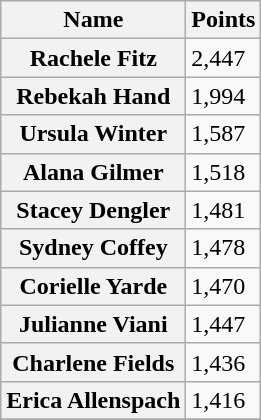<table class="wikitable">
<tr>
<th>Name</th>
<th>Points</th>
</tr>
<tr>
<th>Rachele Fitz</th>
<td>2,447</td>
</tr>
<tr>
<th>Rebekah Hand</th>
<td>1,994</td>
</tr>
<tr>
<th>Ursula Winter</th>
<td>1,587</td>
</tr>
<tr>
<th>Alana Gilmer</th>
<td>1,518</td>
</tr>
<tr>
<th>Stacey Dengler</th>
<td>1,481</td>
</tr>
<tr>
<th>Sydney Coffey</th>
<td>1,478</td>
</tr>
<tr>
<th>Corielle Yarde</th>
<td>1,470</td>
</tr>
<tr>
<th>Julianne Viani</th>
<td>1,447</td>
</tr>
<tr>
<th>Charlene Fields</th>
<td>1,436</td>
</tr>
<tr>
<th>Erica Allenspach</th>
<td>1,416</td>
</tr>
<tr>
</tr>
</table>
